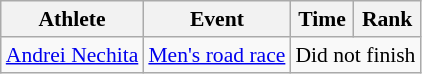<table class="wikitable" style="font-size:90%">
<tr>
<th>Athlete</th>
<th>Event</th>
<th>Time</th>
<th>Rank</th>
</tr>
<tr align=center>
<td align=left><a href='#'>Andrei Nechita</a></td>
<td align=left><a href='#'>Men's road race</a></td>
<td colspan=2>Did not finish</td>
</tr>
</table>
